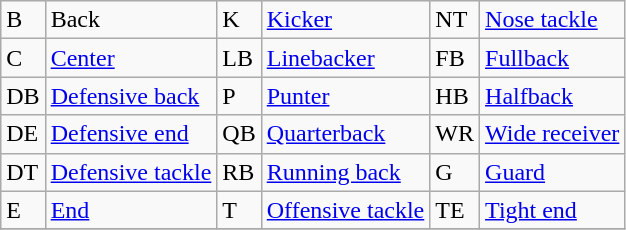<table class="wikitable">
<tr>
<td>B</td>
<td>Back</td>
<td>K</td>
<td><a href='#'>Kicker</a></td>
<td>NT</td>
<td><a href='#'>Nose tackle</a></td>
</tr>
<tr>
<td>C</td>
<td><a href='#'>Center</a></td>
<td>LB</td>
<td><a href='#'>Linebacker</a></td>
<td>FB</td>
<td><a href='#'>Fullback</a></td>
</tr>
<tr>
<td>DB</td>
<td><a href='#'>Defensive back</a></td>
<td>P</td>
<td><a href='#'>Punter</a></td>
<td>HB</td>
<td><a href='#'>Halfback</a></td>
</tr>
<tr>
<td>DE</td>
<td><a href='#'>Defensive end</a></td>
<td>QB</td>
<td><a href='#'>Quarterback</a></td>
<td>WR</td>
<td><a href='#'>Wide receiver</a></td>
</tr>
<tr>
<td>DT</td>
<td><a href='#'>Defensive tackle</a></td>
<td>RB</td>
<td><a href='#'>Running back</a></td>
<td>G</td>
<td><a href='#'>Guard</a></td>
</tr>
<tr>
<td>E</td>
<td><a href='#'>End</a></td>
<td>T</td>
<td><a href='#'>Offensive tackle</a></td>
<td>TE</td>
<td><a href='#'>Tight end</a></td>
</tr>
<tr>
</tr>
</table>
